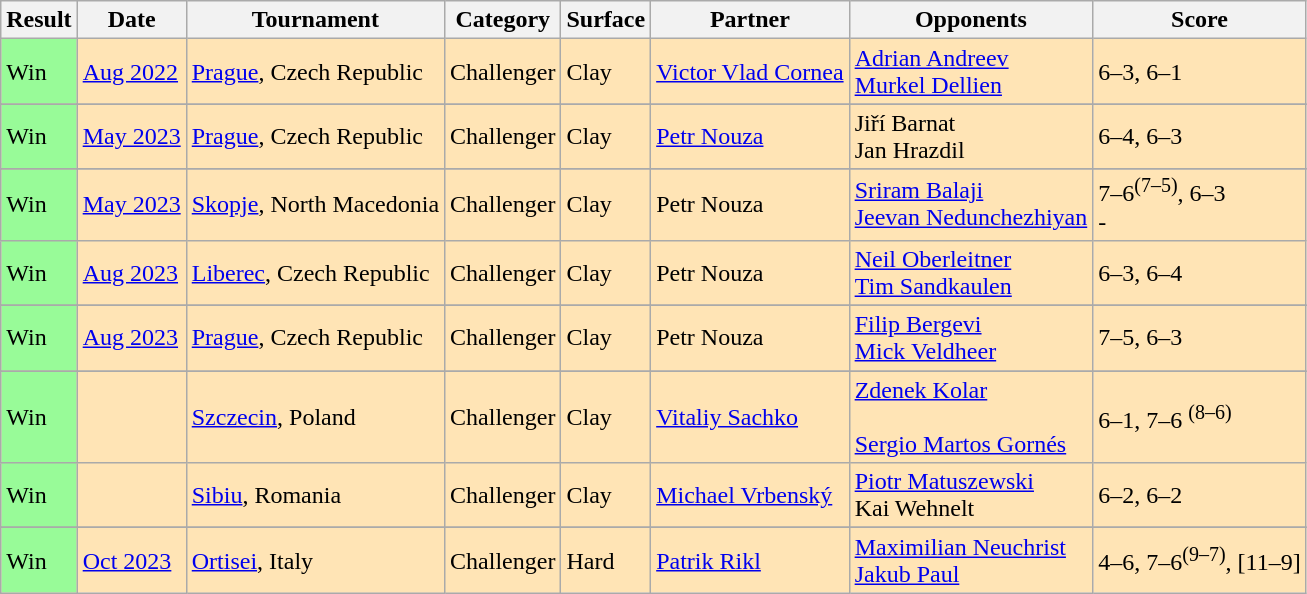<table class=wikitable>
<tr>
<th>Result</th>
<th>Date</th>
<th>Tournament</th>
<th>Category</th>
<th>Surface</th>
<th>Partner</th>
<th>Opponents</th>
<th>Score</th>
</tr>
<tr bgcolor=moccasin>
<td style="background:#98FB98">Win</td>
<td><a href='#'>Aug 2022</a></td>
<td><a href='#'>Prague</a>, Czech Republic</td>
<td>Challenger</td>
<td>Clay</td>
<td> <a href='#'>Victor Vlad Cornea</a></td>
<td> <a href='#'>Adrian Andreev</a><br> <a href='#'>Murkel Dellien</a></td>
<td>6–3, 6–1</td>
</tr>
<tr>
</tr>
<tr bgcolor=moccasin>
<td style="background:#98FB98">Win</td>
<td><a href='#'>May 2023</a></td>
<td><a href='#'>Prague</a>, Czech Republic</td>
<td>Challenger</td>
<td>Clay</td>
<td> <a href='#'>Petr Nouza</a></td>
<td> Jiří Barnat<br> Jan Hrazdil</td>
<td>6–4, 6–3</td>
</tr>
<tr>
</tr>
<tr bgcolor=moccasin>
<td style="background:#98FB98">Win</td>
<td><a href='#'>May 2023</a></td>
<td><a href='#'>Skopje</a>, North Macedonia</td>
<td>Challenger</td>
<td>Clay</td>
<td> Petr Nouza</td>
<td> <a href='#'>Sriram Balaji</a><br> <a href='#'>Jeevan Nedunchezhiyan</a></td>
<td>7–6<sup>(7–5)</sup>, 6–3<br>-</td>
</tr>
<tr bgcolor=moccasin>
<td style="background:#98FB98">Win</td>
<td><a href='#'>Aug 2023</a></td>
<td><a href='#'>Liberec</a>, Czech Republic</td>
<td>Challenger</td>
<td>Clay</td>
<td> Petr Nouza</td>
<td> <a href='#'>Neil Oberleitner</a><br> <a href='#'>Tim Sandkaulen</a></td>
<td>6–3, 6–4</td>
</tr>
<tr>
</tr>
<tr bgcolor=moccasin>
<td style="background:#98FB98">Win</td>
<td><a href='#'>Aug 2023</a></td>
<td><a href='#'>Prague</a>, Czech Republic</td>
<td>Challenger</td>
<td>Clay</td>
<td> Petr Nouza</td>
<td> <a href='#'>Filip Bergevi</a><br> <a href='#'>Mick Veldheer</a></td>
<td>7–5, 6–3</td>
</tr>
<tr>
</tr>
<tr bgcolor=moccasin>
<td style="background:#98fb98;">Win</td>
<td><a href='#'></a></td>
<td style="background:moccasin;"><a href='#'>Szczecin</a>, Poland</td>
<td style="background:moccasin;">Challenger</td>
<td>Clay</td>
<td> <a href='#'>Vitaliy Sachko</a></td>
<td> <a href='#'>Zdenek Kolar</a><br><br> <a href='#'>Sergio Martos Gornés</a></td>
<td>6–1, 7–6 <sup>(8–6)</sup></td>
</tr>
<tr bgcolor=moccasin>
<td style="background:#98fb98;">Win</td>
<td><a href='#'></a></td>
<td><a href='#'>Sibiu</a>, Romania</td>
<td style="background:moccasin;">Challenger</td>
<td>Clay</td>
<td> <a href='#'>Michael Vrbenský</a></td>
<td> <a href='#'>Piotr Matuszewski</a><br> Kai Wehnelt</td>
<td>6–2, 6–2</td>
</tr>
<tr>
</tr>
<tr bgcolor=moccasin>
<td style="background:#98fb98;">Win</td>
<td><a href='#'>Oct 2023</a></td>
<td style="background:moccasin;"><a href='#'>Ortisei</a>, Italy</td>
<td style="background:moccasin;">Challenger</td>
<td>Hard</td>
<td> <a href='#'>Patrik Rikl</a></td>
<td> <a href='#'>Maximilian Neuchrist</a> <br>  <a href='#'>Jakub Paul</a></td>
<td>4–6, 7–6<sup>(9–7)</sup>, [11–9]</td>
</tr>
</table>
